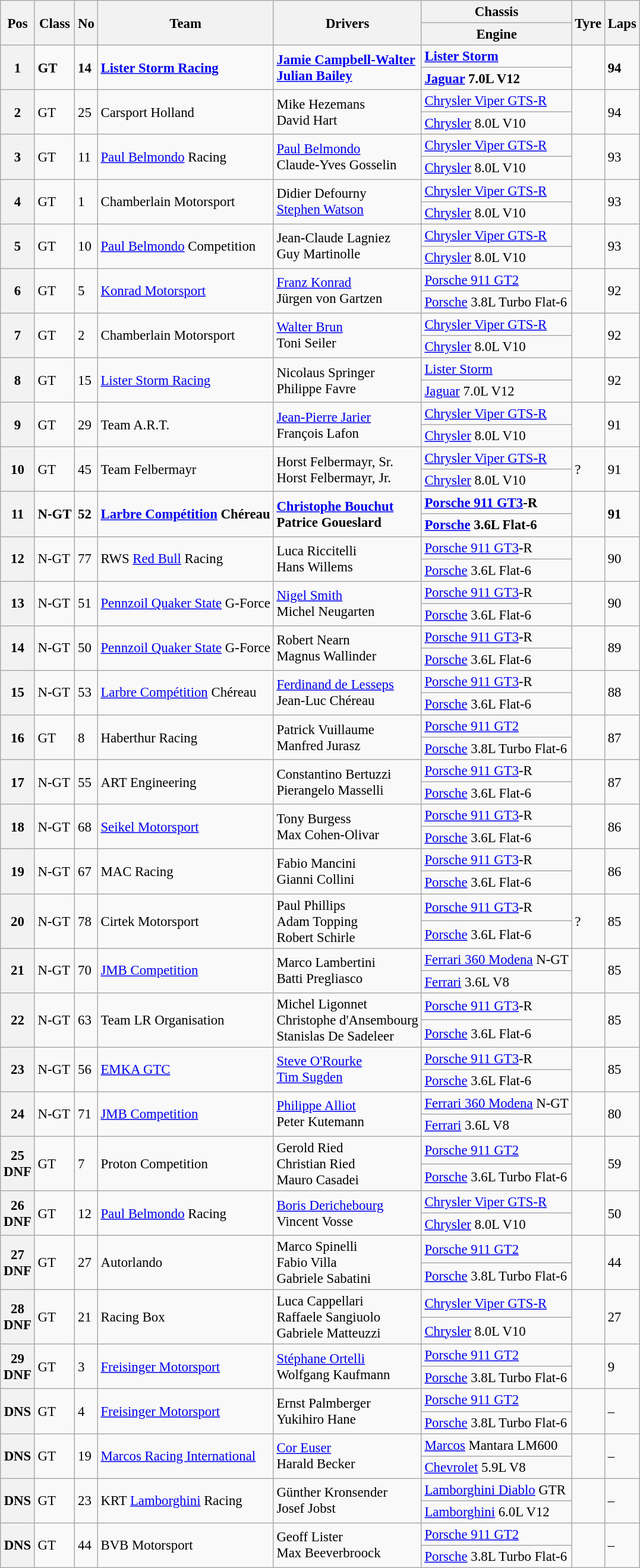<table class="wikitable" style="font-size: 95%;">
<tr>
<th rowspan=2>Pos</th>
<th rowspan=2>Class</th>
<th rowspan=2>No</th>
<th rowspan=2>Team</th>
<th rowspan=2>Drivers</th>
<th>Chassis</th>
<th rowspan=2>Tyre</th>
<th rowspan=2>Laps</th>
</tr>
<tr>
<th>Engine</th>
</tr>
<tr style="font-weight:bold">
<th rowspan=2>1</th>
<td rowspan=2>GT</td>
<td rowspan=2>14</td>
<td rowspan=2> <a href='#'>Lister Storm Racing</a></td>
<td rowspan=2> <a href='#'>Jamie Campbell-Walter</a><br> <a href='#'>Julian Bailey</a></td>
<td><a href='#'>Lister Storm</a></td>
<td rowspan=2></td>
<td rowspan=2>94</td>
</tr>
<tr style="font-weight:bold">
<td><a href='#'>Jaguar</a> 7.0L V12</td>
</tr>
<tr>
<th rowspan=2>2</th>
<td rowspan=2>GT</td>
<td rowspan=2>25</td>
<td rowspan=2> Carsport Holland</td>
<td rowspan=2> Mike Hezemans<br> David Hart</td>
<td><a href='#'>Chrysler Viper GTS-R</a></td>
<td rowspan=2></td>
<td rowspan=2>94</td>
</tr>
<tr>
<td><a href='#'>Chrysler</a> 8.0L V10</td>
</tr>
<tr>
<th rowspan=2>3</th>
<td rowspan=2>GT</td>
<td rowspan=2>11</td>
<td rowspan=2> <a href='#'>Paul Belmondo</a> Racing</td>
<td rowspan=2> <a href='#'>Paul Belmondo</a><br> Claude-Yves Gosselin</td>
<td><a href='#'>Chrysler Viper GTS-R</a></td>
<td rowspan=2></td>
<td rowspan=2>93</td>
</tr>
<tr>
<td><a href='#'>Chrysler</a> 8.0L V10</td>
</tr>
<tr>
<th rowspan=2>4</th>
<td rowspan=2>GT</td>
<td rowspan=2>1</td>
<td rowspan=2> Chamberlain Motorsport</td>
<td rowspan=2> Didier Defourny<br> <a href='#'>Stephen Watson</a></td>
<td><a href='#'>Chrysler Viper GTS-R</a></td>
<td rowspan=2></td>
<td rowspan=2>93</td>
</tr>
<tr>
<td><a href='#'>Chrysler</a> 8.0L V10</td>
</tr>
<tr>
<th rowspan=2>5</th>
<td rowspan=2>GT</td>
<td rowspan=2>10</td>
<td rowspan=2> <a href='#'>Paul Belmondo</a> Competition</td>
<td rowspan=2> Jean-Claude Lagniez<br> Guy Martinolle</td>
<td><a href='#'>Chrysler Viper GTS-R</a></td>
<td rowspan=2></td>
<td rowspan=2>93</td>
</tr>
<tr>
<td><a href='#'>Chrysler</a> 8.0L V10</td>
</tr>
<tr>
<th rowspan=2>6</th>
<td rowspan=2>GT</td>
<td rowspan=2>5</td>
<td rowspan=2> <a href='#'>Konrad Motorsport</a></td>
<td rowspan=2> <a href='#'>Franz Konrad</a><br> Jürgen von Gartzen</td>
<td><a href='#'>Porsche 911 GT2</a></td>
<td rowspan=2></td>
<td rowspan=2>92</td>
</tr>
<tr>
<td><a href='#'>Porsche</a> 3.8L Turbo Flat-6</td>
</tr>
<tr>
<th rowspan=2>7</th>
<td rowspan=2>GT</td>
<td rowspan=2>2</td>
<td rowspan=2> Chamberlain Motorsport</td>
<td rowspan=2> <a href='#'>Walter Brun</a><br> Toni Seiler</td>
<td><a href='#'>Chrysler Viper GTS-R</a></td>
<td rowspan=2></td>
<td rowspan=2>92</td>
</tr>
<tr>
<td><a href='#'>Chrysler</a> 8.0L V10</td>
</tr>
<tr>
<th rowspan=2>8</th>
<td rowspan=2>GT</td>
<td rowspan=2>15</td>
<td rowspan=2> <a href='#'>Lister Storm Racing</a></td>
<td rowspan=2> Nicolaus Springer<br> Philippe Favre</td>
<td><a href='#'>Lister Storm</a></td>
<td rowspan=2></td>
<td rowspan=2>92</td>
</tr>
<tr>
<td><a href='#'>Jaguar</a> 7.0L V12</td>
</tr>
<tr>
<th rowspan=2>9</th>
<td rowspan=2>GT</td>
<td rowspan=2>29</td>
<td rowspan=2> Team A.R.T.</td>
<td rowspan=2> <a href='#'>Jean-Pierre Jarier</a><br> François Lafon</td>
<td><a href='#'>Chrysler Viper GTS-R</a></td>
<td rowspan=2></td>
<td rowspan=2>91</td>
</tr>
<tr>
<td><a href='#'>Chrysler</a> 8.0L V10</td>
</tr>
<tr>
<th rowspan=2>10</th>
<td rowspan=2>GT</td>
<td rowspan=2>45</td>
<td rowspan=2> Team Felbermayr</td>
<td rowspan=2> Horst Felbermayr, Sr.<br> Horst Felbermayr, Jr.</td>
<td><a href='#'>Chrysler Viper GTS-R</a></td>
<td rowspan=2>?</td>
<td rowspan=2>91</td>
</tr>
<tr>
<td><a href='#'>Chrysler</a> 8.0L V10</td>
</tr>
<tr style="font-weight:bold">
<th rowspan=2>11</th>
<td rowspan=2>N-GT</td>
<td rowspan=2>52</td>
<td rowspan=2> <a href='#'>Larbre Compétition</a> Chéreau</td>
<td rowspan=2> <a href='#'>Christophe Bouchut</a><br> Patrice Goueslard</td>
<td><a href='#'>Porsche 911 GT3</a>-R</td>
<td rowspan=2></td>
<td rowspan=2>91</td>
</tr>
<tr style="font-weight:bold">
<td><a href='#'>Porsche</a> 3.6L Flat-6</td>
</tr>
<tr>
<th rowspan=2>12</th>
<td rowspan=2>N-GT</td>
<td rowspan=2>77</td>
<td rowspan=2> RWS <a href='#'>Red Bull</a> Racing</td>
<td rowspan=2> Luca Riccitelli<br> Hans Willems</td>
<td><a href='#'>Porsche 911 GT3</a>-R</td>
<td rowspan=2></td>
<td rowspan=2>90</td>
</tr>
<tr>
<td><a href='#'>Porsche</a> 3.6L Flat-6</td>
</tr>
<tr>
<th rowspan=2>13</th>
<td rowspan=2>N-GT</td>
<td rowspan=2>51</td>
<td rowspan=2> <a href='#'>Pennzoil Quaker State</a> G-Force</td>
<td rowspan=2> <a href='#'>Nigel Smith</a><br> Michel Neugarten</td>
<td><a href='#'>Porsche 911 GT3</a>-R</td>
<td rowspan=2></td>
<td rowspan=2>90</td>
</tr>
<tr>
<td><a href='#'>Porsche</a> 3.6L Flat-6</td>
</tr>
<tr>
<th rowspan=2>14</th>
<td rowspan=2>N-GT</td>
<td rowspan=2>50</td>
<td rowspan=2> <a href='#'>Pennzoil Quaker State</a> G-Force</td>
<td rowspan=2> Robert Nearn<br> Magnus Wallinder</td>
<td><a href='#'>Porsche 911 GT3</a>-R</td>
<td rowspan=2></td>
<td rowspan=2>89</td>
</tr>
<tr>
<td><a href='#'>Porsche</a> 3.6L Flat-6</td>
</tr>
<tr>
<th rowspan=2>15</th>
<td rowspan=2>N-GT</td>
<td rowspan=2>53</td>
<td rowspan=2> <a href='#'>Larbre Compétition</a> Chéreau</td>
<td rowspan=2> <a href='#'>Ferdinand de Lesseps</a><br> Jean-Luc Chéreau</td>
<td><a href='#'>Porsche 911 GT3</a>-R</td>
<td rowspan=2></td>
<td rowspan=2>88</td>
</tr>
<tr>
<td><a href='#'>Porsche</a> 3.6L Flat-6</td>
</tr>
<tr>
<th rowspan=2>16</th>
<td rowspan=2>GT</td>
<td rowspan=2>8</td>
<td rowspan=2> Haberthur Racing</td>
<td rowspan=2> Patrick Vuillaume<br> Manfred Jurasz</td>
<td><a href='#'>Porsche 911 GT2</a></td>
<td rowspan=2></td>
<td rowspan=2>87</td>
</tr>
<tr>
<td><a href='#'>Porsche</a> 3.8L Turbo Flat-6</td>
</tr>
<tr>
<th rowspan=2>17</th>
<td rowspan=2>N-GT</td>
<td rowspan=2>55</td>
<td rowspan=2> ART Engineering</td>
<td rowspan=2> Constantino Bertuzzi<br> Pierangelo Masselli</td>
<td><a href='#'>Porsche 911 GT3</a>-R</td>
<td rowspan=2></td>
<td rowspan=2>87</td>
</tr>
<tr>
<td><a href='#'>Porsche</a> 3.6L Flat-6</td>
</tr>
<tr>
<th rowspan=2>18</th>
<td rowspan=2>N-GT</td>
<td rowspan=2>68</td>
<td rowspan=2> <a href='#'>Seikel Motorsport</a></td>
<td rowspan=2> Tony Burgess<br> Max Cohen-Olivar</td>
<td><a href='#'>Porsche 911 GT3</a>-R</td>
<td rowspan=2></td>
<td rowspan=2>86</td>
</tr>
<tr>
<td><a href='#'>Porsche</a> 3.6L Flat-6</td>
</tr>
<tr>
<th rowspan=2>19</th>
<td rowspan=2>N-GT</td>
<td rowspan=2>67</td>
<td rowspan=2> MAC Racing</td>
<td rowspan=2> Fabio Mancini<br> Gianni Collini</td>
<td><a href='#'>Porsche 911 GT3</a>-R</td>
<td rowspan=2></td>
<td rowspan=2>86</td>
</tr>
<tr>
<td><a href='#'>Porsche</a> 3.6L Flat-6</td>
</tr>
<tr>
<th rowspan=2>20</th>
<td rowspan=2>N-GT</td>
<td rowspan=2>78</td>
<td rowspan=2> Cirtek Motorsport</td>
<td rowspan=2> Paul Phillips<br> Adam Topping<br> Robert Schirle</td>
<td><a href='#'>Porsche 911 GT3</a>-R</td>
<td rowspan=2>?</td>
<td rowspan=2>85</td>
</tr>
<tr>
<td><a href='#'>Porsche</a> 3.6L Flat-6</td>
</tr>
<tr>
<th rowspan=2>21</th>
<td rowspan=2>N-GT</td>
<td rowspan=2>70</td>
<td rowspan=2> <a href='#'>JMB Competition</a></td>
<td rowspan=2> Marco Lambertini<br> Batti Pregliasco</td>
<td><a href='#'>Ferrari 360 Modena</a> N-GT</td>
<td rowspan=2></td>
<td rowspan=2>85</td>
</tr>
<tr>
<td><a href='#'>Ferrari</a> 3.6L V8</td>
</tr>
<tr>
<th rowspan=2>22</th>
<td rowspan=2>N-GT</td>
<td rowspan=2>63</td>
<td rowspan=2> Team LR Organisation</td>
<td rowspan=2> Michel Ligonnet<br> Christophe d'Ansembourg<br> Stanislas De Sadeleer</td>
<td><a href='#'>Porsche 911 GT3</a>-R</td>
<td rowspan=2></td>
<td rowspan=2>85</td>
</tr>
<tr>
<td><a href='#'>Porsche</a> 3.6L Flat-6</td>
</tr>
<tr>
<th rowspan=2>23</th>
<td rowspan=2>N-GT</td>
<td rowspan=2>56</td>
<td rowspan=2> <a href='#'>EMKA GTC</a></td>
<td rowspan=2> <a href='#'>Steve O'Rourke</a><br> <a href='#'>Tim Sugden</a></td>
<td><a href='#'>Porsche 911 GT3</a>-R</td>
<td rowspan=2></td>
<td rowspan=2>85</td>
</tr>
<tr>
<td><a href='#'>Porsche</a> 3.6L Flat-6</td>
</tr>
<tr>
<th rowspan=2>24</th>
<td rowspan=2>N-GT</td>
<td rowspan=2>71</td>
<td rowspan=2> <a href='#'>JMB Competition</a></td>
<td rowspan=2> <a href='#'>Philippe Alliot</a><br> Peter Kutemann</td>
<td><a href='#'>Ferrari 360 Modena</a> N-GT</td>
<td rowspan=2></td>
<td rowspan=2>80</td>
</tr>
<tr>
<td><a href='#'>Ferrari</a> 3.6L V8</td>
</tr>
<tr>
<th rowspan=2>25<br>DNF</th>
<td rowspan=2>GT</td>
<td rowspan=2>7</td>
<td rowspan=2> Proton Competition</td>
<td rowspan=2> Gerold Ried<br> Christian Ried<br> Mauro Casadei</td>
<td><a href='#'>Porsche 911 GT2</a></td>
<td rowspan=2></td>
<td rowspan=2>59</td>
</tr>
<tr>
<td><a href='#'>Porsche</a> 3.6L Turbo Flat-6</td>
</tr>
<tr>
<th rowspan=2>26<br>DNF</th>
<td rowspan=2>GT</td>
<td rowspan=2>12</td>
<td rowspan=2> <a href='#'>Paul Belmondo</a> Racing</td>
<td rowspan=2> <a href='#'>Boris Derichebourg</a><br> Vincent Vosse</td>
<td><a href='#'>Chrysler Viper GTS-R</a></td>
<td rowspan=2></td>
<td rowspan=2>50</td>
</tr>
<tr>
<td><a href='#'>Chrysler</a> 8.0L V10</td>
</tr>
<tr>
<th rowspan=2>27<br>DNF</th>
<td rowspan=2>GT</td>
<td rowspan=2>27</td>
<td rowspan=2> Autorlando</td>
<td rowspan=2> Marco Spinelli<br> Fabio Villa<br> Gabriele Sabatini</td>
<td><a href='#'>Porsche 911 GT2</a></td>
<td rowspan=2></td>
<td rowspan=2>44</td>
</tr>
<tr>
<td><a href='#'>Porsche</a> 3.8L Turbo Flat-6</td>
</tr>
<tr>
<th rowspan=2>28<br>DNF</th>
<td rowspan=2>GT</td>
<td rowspan=2>21</td>
<td rowspan=2> Racing Box</td>
<td rowspan=2> Luca Cappellari<br> Raffaele Sangiuolo<br> Gabriele Matteuzzi</td>
<td><a href='#'>Chrysler Viper GTS-R</a></td>
<td rowspan=2></td>
<td rowspan=2>27</td>
</tr>
<tr>
<td><a href='#'>Chrysler</a> 8.0L V10</td>
</tr>
<tr>
<th rowspan=2>29<br>DNF</th>
<td rowspan=2>GT</td>
<td rowspan=2>3</td>
<td rowspan=2> <a href='#'>Freisinger Motorsport</a></td>
<td rowspan=2> <a href='#'>Stéphane Ortelli</a><br> Wolfgang Kaufmann</td>
<td><a href='#'>Porsche 911 GT2</a></td>
<td rowspan=2></td>
<td rowspan=2>9</td>
</tr>
<tr>
<td><a href='#'>Porsche</a> 3.8L Turbo Flat-6</td>
</tr>
<tr>
<th rowspan=2>DNS</th>
<td rowspan=2>GT</td>
<td rowspan=2>4</td>
<td rowspan=2> <a href='#'>Freisinger Motorsport</a></td>
<td rowspan=2> Ernst Palmberger<br> Yukihiro Hane</td>
<td><a href='#'>Porsche 911 GT2</a></td>
<td rowspan=2></td>
<td rowspan=2>–</td>
</tr>
<tr>
<td><a href='#'>Porsche</a> 3.8L Turbo Flat-6</td>
</tr>
<tr>
<th rowspan=2>DNS</th>
<td rowspan=2>GT</td>
<td rowspan=2>19</td>
<td rowspan=2> <a href='#'>Marcos Racing International</a></td>
<td rowspan=2> <a href='#'>Cor Euser</a><br> Harald Becker</td>
<td><a href='#'>Marcos</a> Mantara LM600</td>
<td rowspan=2></td>
<td rowspan=2>–</td>
</tr>
<tr>
<td><a href='#'>Chevrolet</a> 5.9L V8</td>
</tr>
<tr>
<th rowspan=2>DNS</th>
<td rowspan=2>GT</td>
<td rowspan=2>23</td>
<td rowspan=2> KRT <a href='#'>Lamborghini</a> Racing</td>
<td rowspan=2> Günther Kronsender<br> Josef Jobst</td>
<td><a href='#'>Lamborghini Diablo</a> GTR</td>
<td rowspan=2></td>
<td rowspan=2>–</td>
</tr>
<tr>
<td><a href='#'>Lamborghini</a> 6.0L V12</td>
</tr>
<tr>
<th rowspan=2>DNS</th>
<td rowspan=2>GT</td>
<td rowspan=2>44</td>
<td rowspan=2> BVB Motorsport</td>
<td rowspan=2> Geoff Lister<br> Max Beeverbroock</td>
<td><a href='#'>Porsche 911 GT2</a></td>
<td rowspan=2></td>
<td rowspan=2>–</td>
</tr>
<tr>
<td><a href='#'>Porsche</a> 3.8L Turbo Flat-6</td>
</tr>
</table>
